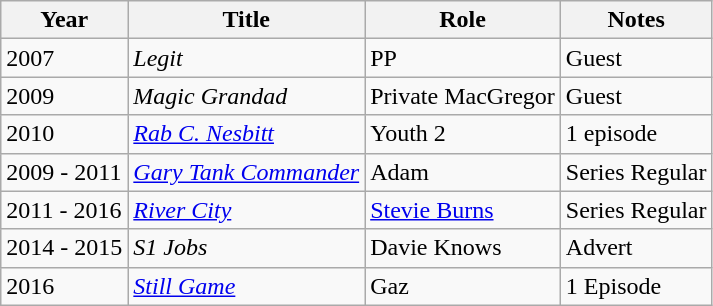<table class="wikitable sortable">
<tr>
<th>Year</th>
<th>Title</th>
<th>Role</th>
<th>Notes</th>
</tr>
<tr>
<td>2007</td>
<td><em>Legit</em></td>
<td>PP</td>
<td>Guest</td>
</tr>
<tr>
<td>2009</td>
<td><em>Magic Grandad</em></td>
<td>Private MacGregor</td>
<td>Guest</td>
</tr>
<tr>
<td>2010</td>
<td><em><a href='#'>Rab C. Nesbitt</a></em></td>
<td>Youth 2</td>
<td>1 episode</td>
</tr>
<tr>
<td>2009  - 2011</td>
<td><em><a href='#'>Gary Tank Commander</a></em></td>
<td>Adam</td>
<td>Series Regular</td>
</tr>
<tr>
<td>2011  - 2016</td>
<td><em><a href='#'>River City</a></em></td>
<td><a href='#'>Stevie Burns</a></td>
<td>Series Regular</td>
</tr>
<tr>
<td>2014  - 2015</td>
<td><em>S1 Jobs</em></td>
<td>Davie Knows</td>
<td>Advert</td>
</tr>
<tr>
<td>2016</td>
<td><em><a href='#'>Still Game</a></em></td>
<td>Gaz</td>
<td>1 Episode</td>
</tr>
</table>
